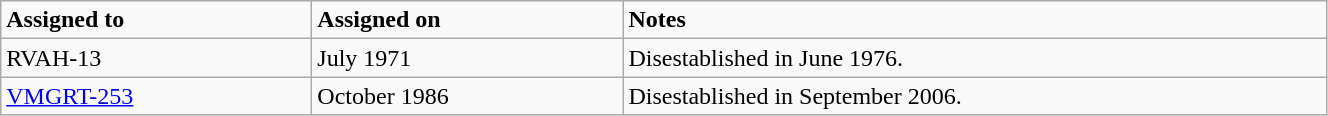<table class="wikitable" style="width: 70%;">
<tr>
<td style="width: 200px;"><strong>Assigned to</strong></td>
<td style="width: 200px;"><strong>Assigned on</strong></td>
<td><strong>Notes</strong></td>
</tr>
<tr>
<td>RVAH-13</td>
<td>July 1971</td>
<td>Disestablished in June 1976.</td>
</tr>
<tr>
<td><a href='#'>VMGRT-253</a></td>
<td>October 1986</td>
<td>Disestablished in September 2006.</td>
</tr>
</table>
